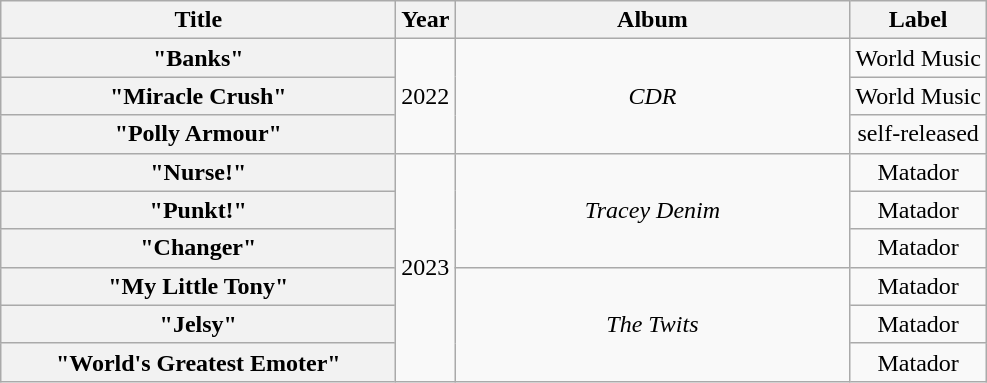<table class="wikitable plainrowheaders" style="text-align:center;">
<tr>
<th scope="col" style="width:16em;">Title</th>
<th scope="col" style="width:1em;">Year</th>
<th scope="col" style="width:16em;">Album</th>
<th>Label</th>
</tr>
<tr>
<th scope="row">"Banks"</th>
<td rowspan="3">2022</td>
<td rowspan="3"><em>CDR</em></td>
<td>World Music</td>
</tr>
<tr>
<th scope="row">"Miracle Crush"</th>
<td>World Music</td>
</tr>
<tr>
<th scope="row">"Polly Armour"</th>
<td>self-released</td>
</tr>
<tr>
<th scope="row">"Nurse!"</th>
<td rowspan="6">2023</td>
<td rowspan="3"><em>Tracey Denim</em></td>
<td>Matador</td>
</tr>
<tr>
<th scope="row">"Punkt!"</th>
<td>Matador</td>
</tr>
<tr>
<th scope="row">"Changer"</th>
<td>Matador</td>
</tr>
<tr>
<th scope="row">"My Little Tony"</th>
<td rowspan="3"><em>The Twits</em></td>
<td>Matador</td>
</tr>
<tr>
<th scope="row">"Jelsy"</th>
<td>Matador</td>
</tr>
<tr>
<th scope="row">"World's Greatest Emoter"</th>
<td>Matador</td>
</tr>
</table>
